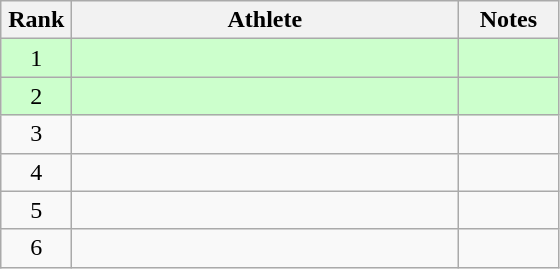<table class=wikitable style="text-align:center">
<tr>
<th width=40>Rank</th>
<th width=250>Athlete</th>
<th width=60>Notes</th>
</tr>
<tr bgcolor="ccffcc">
<td>1</td>
<td align=left></td>
<td></td>
</tr>
<tr bgcolor="ccffcc">
<td>2</td>
<td align=left></td>
<td></td>
</tr>
<tr>
<td>3</td>
<td align=left></td>
<td></td>
</tr>
<tr>
<td>4</td>
<td align=left></td>
<td></td>
</tr>
<tr>
<td>5</td>
<td align=left></td>
<td></td>
</tr>
<tr>
<td>6</td>
<td align=left></td>
<td></td>
</tr>
</table>
